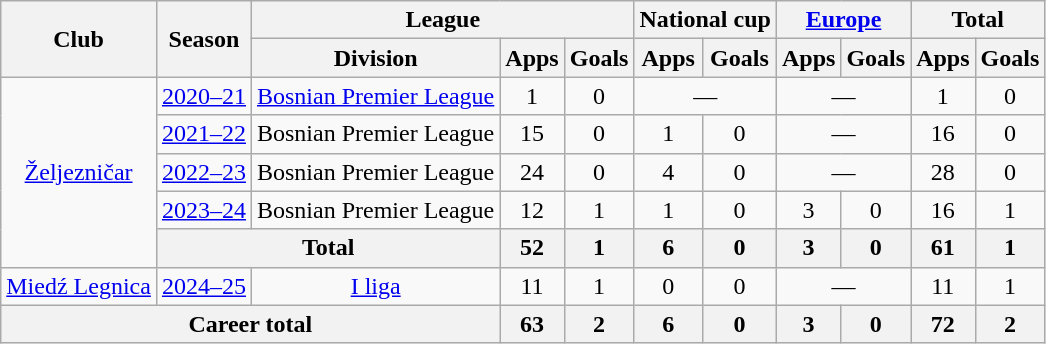<table class="wikitable" style="text-align: center;">
<tr>
<th rowspan="2">Club</th>
<th rowspan="2">Season</th>
<th colspan="3">League</th>
<th colspan="2">National cup</th>
<th colspan="2"><a href='#'>Europe</a></th>
<th colspan="2">Total</th>
</tr>
<tr>
<th>Division</th>
<th>Apps</th>
<th>Goals</th>
<th>Apps</th>
<th>Goals</th>
<th>Apps</th>
<th>Goals</th>
<th>Apps</th>
<th>Goals</th>
</tr>
<tr>
<td rowspan="5"><a href='#'>Željezničar</a></td>
<td><a href='#'>2020–21</a></td>
<td><a href='#'>Bosnian Premier League</a></td>
<td>1</td>
<td>0</td>
<td colspan="2">—</td>
<td colspan="2">—</td>
<td>1</td>
<td>0</td>
</tr>
<tr>
<td><a href='#'>2021–22</a></td>
<td>Bosnian Premier League</td>
<td>15</td>
<td>0</td>
<td>1</td>
<td>0</td>
<td colspan="2">—</td>
<td>16</td>
<td>0</td>
</tr>
<tr>
<td><a href='#'>2022–23</a></td>
<td>Bosnian Premier League</td>
<td>24</td>
<td>0</td>
<td>4</td>
<td>0</td>
<td colspan="2">—</td>
<td>28</td>
<td>0</td>
</tr>
<tr>
<td><a href='#'>2023–24</a></td>
<td>Bosnian Premier League</td>
<td>12</td>
<td>1</td>
<td>1</td>
<td>0</td>
<td>3</td>
<td>0</td>
<td>16</td>
<td>1</td>
</tr>
<tr>
<th colspan="2">Total</th>
<th>52</th>
<th>1</th>
<th>6</th>
<th>0</th>
<th>3</th>
<th>0</th>
<th>61</th>
<th>1</th>
</tr>
<tr>
<td><a href='#'>Miedź Legnica</a></td>
<td><a href='#'>2024–25</a></td>
<td><a href='#'>I liga</a></td>
<td>11</td>
<td>1</td>
<td>0</td>
<td>0</td>
<td colspan="2">—</td>
<td>11</td>
<td>1</td>
</tr>
<tr>
<th colspan="3">Career total</th>
<th>63</th>
<th>2</th>
<th>6</th>
<th>0</th>
<th>3</th>
<th>0</th>
<th>72</th>
<th>2</th>
</tr>
</table>
